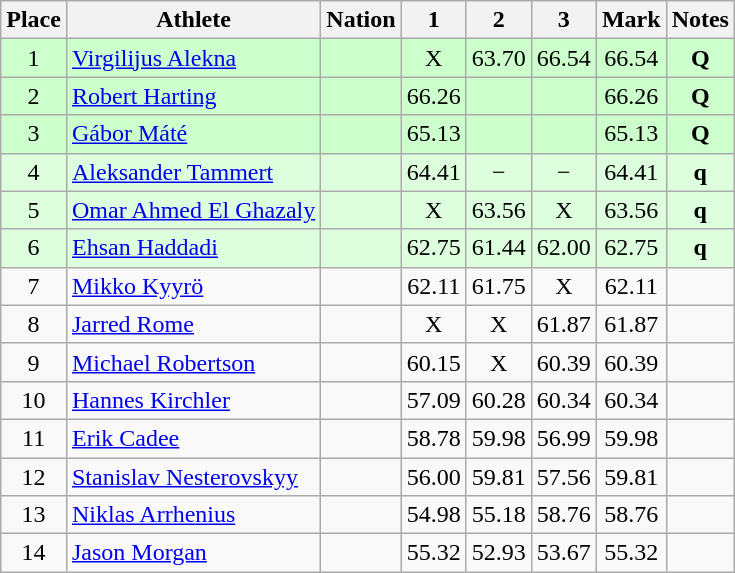<table class="wikitable sortable" style="text-align:center">
<tr>
<th>Place</th>
<th>Athlete</th>
<th>Nation</th>
<th>1</th>
<th>2</th>
<th>3</th>
<th>Mark</th>
<th>Notes</th>
</tr>
<tr bgcolor=ccffcc>
<td>1</td>
<td align=left><a href='#'>Virgilijus Alekna</a></td>
<td align=left></td>
<td>X</td>
<td>63.70</td>
<td>66.54</td>
<td>66.54</td>
<td><strong>Q</strong></td>
</tr>
<tr bgcolor=ccffcc>
<td>2</td>
<td align=left><a href='#'>Robert Harting</a></td>
<td align=left></td>
<td>66.26</td>
<td></td>
<td></td>
<td>66.26</td>
<td><strong>Q</strong></td>
</tr>
<tr bgcolor=ccffcc>
<td>3</td>
<td align=left><a href='#'>Gábor Máté</a></td>
<td align=left></td>
<td>65.13</td>
<td></td>
<td></td>
<td>65.13</td>
<td><strong>Q</strong></td>
</tr>
<tr bgcolor=ddffdd>
<td>4</td>
<td align=left><a href='#'>Aleksander Tammert</a></td>
<td align=left></td>
<td>64.41</td>
<td>−</td>
<td>−</td>
<td>64.41</td>
<td><strong>q</strong> </td>
</tr>
<tr bgcolor=ddffdd>
<td>5</td>
<td align=left><a href='#'>Omar Ahmed El Ghazaly</a></td>
<td align=left></td>
<td>X</td>
<td>63.56</td>
<td>X</td>
<td>63.56</td>
<td><strong>q</strong></td>
</tr>
<tr bgcolor=ddffdd>
<td>6</td>
<td align=left><a href='#'>Ehsan Haddadi</a></td>
<td align=left></td>
<td>62.75</td>
<td>61.44</td>
<td>62.00</td>
<td>62.75</td>
<td><strong>q</strong></td>
</tr>
<tr>
<td>7</td>
<td align=left><a href='#'>Mikko Kyyrö</a></td>
<td align=left></td>
<td>62.11</td>
<td>61.75</td>
<td>X</td>
<td>62.11</td>
<td></td>
</tr>
<tr>
<td>8</td>
<td align=left><a href='#'>Jarred Rome</a></td>
<td align=left></td>
<td>X</td>
<td>X</td>
<td>61.87</td>
<td>61.87</td>
<td></td>
</tr>
<tr>
<td>9</td>
<td align=left><a href='#'>Michael Robertson</a></td>
<td align=left></td>
<td>60.15</td>
<td>X</td>
<td>60.39</td>
<td>60.39</td>
<td></td>
</tr>
<tr>
<td>10</td>
<td align=left><a href='#'>Hannes Kirchler</a></td>
<td align=left></td>
<td>57.09</td>
<td>60.28</td>
<td>60.34</td>
<td>60.34</td>
<td></td>
</tr>
<tr>
<td>11</td>
<td align=left><a href='#'>Erik Cadee</a></td>
<td align=left></td>
<td>58.78</td>
<td>59.98</td>
<td>56.99</td>
<td>59.98</td>
<td></td>
</tr>
<tr>
<td>12</td>
<td align=left><a href='#'>Stanislav Nesterovskyy</a></td>
<td align=left></td>
<td>56.00</td>
<td>59.81</td>
<td>57.56</td>
<td>59.81</td>
<td></td>
</tr>
<tr>
<td>13</td>
<td align=left><a href='#'>Niklas Arrhenius</a></td>
<td align=left></td>
<td>54.98</td>
<td>55.18</td>
<td>58.76</td>
<td>58.76</td>
<td></td>
</tr>
<tr>
<td>14</td>
<td align=left><a href='#'>Jason Morgan</a></td>
<td align=left></td>
<td>55.32</td>
<td>52.93</td>
<td>53.67</td>
<td>55.32</td>
<td></td>
</tr>
</table>
